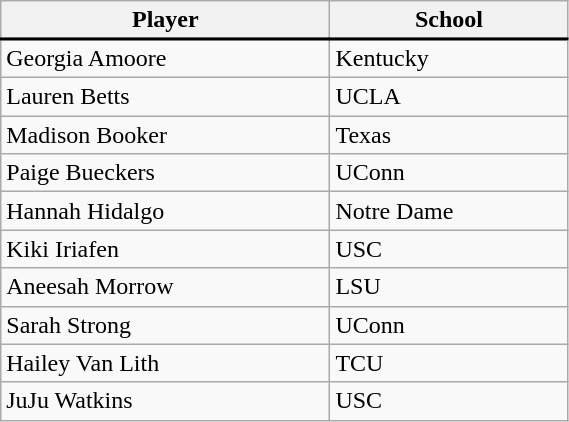<table class="wikitable" style="width:30%;">
<tr>
<th>Player</th>
<th>School</th>
</tr>
<tr>
</tr>
<tr style = "border-top:2px solid black;">
<td>Georgia Amoore</td>
<td>Kentucky</td>
</tr>
<tr>
<td>Lauren Betts</td>
<td>UCLA</td>
</tr>
<tr>
<td>Madison Booker</td>
<td>Texas</td>
</tr>
<tr>
<td>Paige Bueckers</td>
<td>UConn</td>
</tr>
<tr>
<td>Hannah Hidalgo</td>
<td>Notre Dame</td>
</tr>
<tr>
<td>Kiki Iriafen</td>
<td>USC</td>
</tr>
<tr>
<td>Aneesah Morrow</td>
<td>LSU</td>
</tr>
<tr>
<td>Sarah Strong</td>
<td>UConn</td>
</tr>
<tr>
<td>Hailey Van Lith</td>
<td>TCU</td>
</tr>
<tr>
<td>JuJu Watkins</td>
<td>USC</td>
</tr>
</table>
